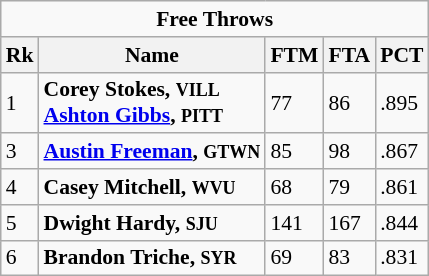<table class="wikitable" style="white-space:nowrap; font-size:90%;">
<tr>
<td colspan=5 style="text-align:center"><strong>Free Throws</strong></td>
</tr>
<tr>
<th>Rk</th>
<th>Name</th>
<th>FTM</th>
<th>FTA</th>
<th>PCT</th>
</tr>
<tr>
<td>1</td>
<td><strong>Corey Stokes, <small>VILL</small><br><a href='#'>Ashton Gibbs</a>, <small>PITT</small></strong></td>
<td>77</td>
<td>86</td>
<td>.895</td>
</tr>
<tr>
<td>3</td>
<td><strong><a href='#'>Austin Freeman</a>, <small>GTWN</small></strong></td>
<td>85</td>
<td>98</td>
<td>.867</td>
</tr>
<tr>
<td>4</td>
<td><strong>Casey Mitchell, <small>WVU</small></strong></td>
<td>68</td>
<td>79</td>
<td>.861</td>
</tr>
<tr>
<td>5</td>
<td><strong>Dwight Hardy, <small>SJU</small></strong></td>
<td>141</td>
<td>167</td>
<td>.844</td>
</tr>
<tr>
<td>6</td>
<td><strong>Brandon Triche, <small>SYR</small></strong></td>
<td>69</td>
<td>83</td>
<td>.831</td>
</tr>
</table>
